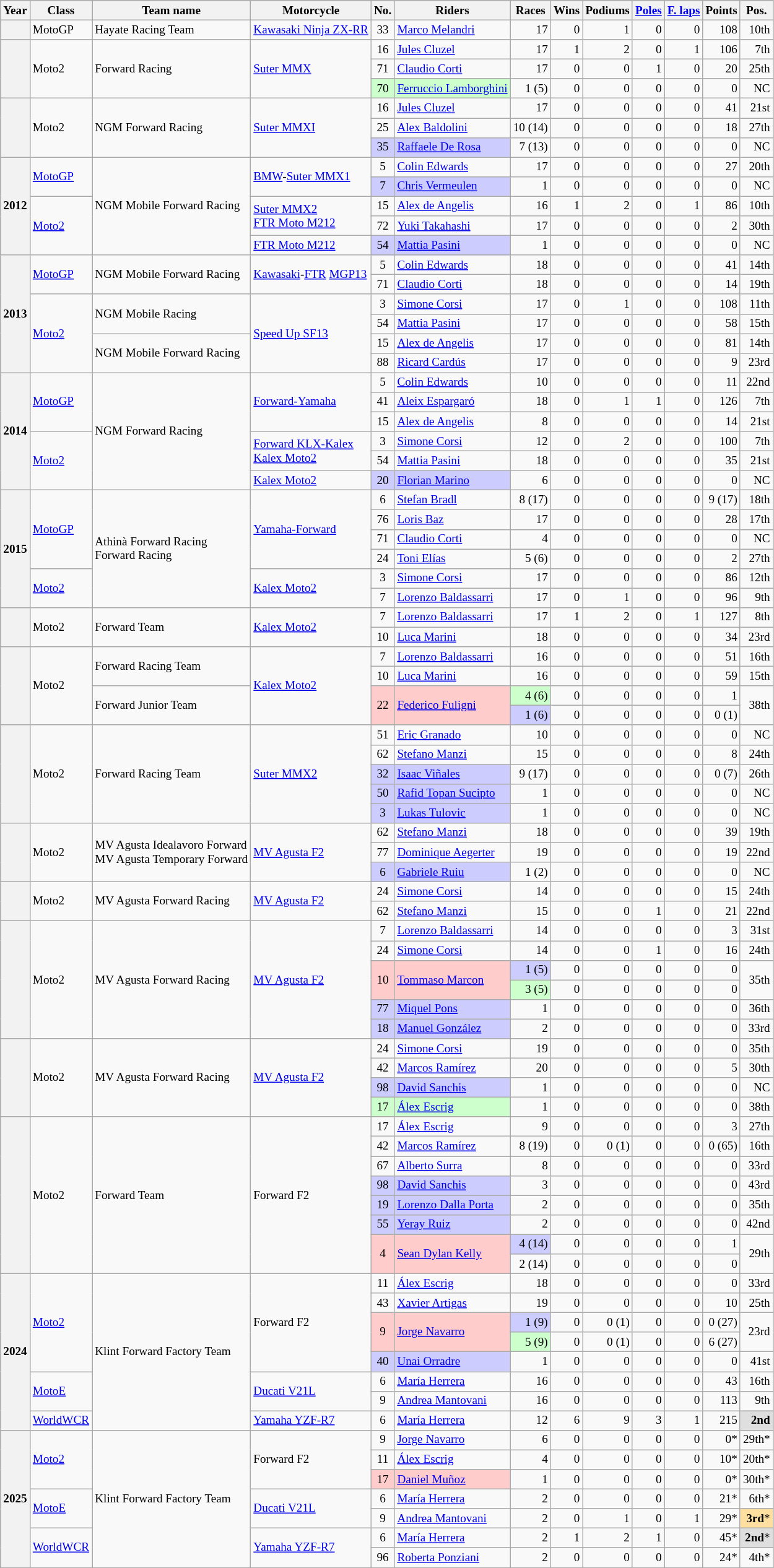<table class="wikitable" style="text-align:right; font-size:80%;">
<tr>
<th scope="col">Year</th>
<th scope="col">Class</th>
<th scope="col">Team name</th>
<th scope="col">Motorcycle</th>
<th scope="col">No.</th>
<th scope="col">Riders</th>
<th scope="col">Races</th>
<th scope="col">Wins</th>
<th scope="col">Podiums</th>
<th scope="col"><a href='#'>Poles</a></th>
<th scope="col"><a href='#'>F. laps</a></th>
<th scope="col">Points</th>
<th scope="col">Pos.</th>
</tr>
<tr>
<th scope="row"></th>
<td style="text-align:left;">MotoGP</td>
<td style="text-align:left;">Hayate Racing Team</td>
<td style="text-align:left;"><a href='#'>Kawasaki Ninja ZX-RR</a></td>
<td style="text-align:center;">33</td>
<td style="text-align:left;"> <a href='#'>Marco Melandri</a></td>
<td>17</td>
<td>0</td>
<td>1</td>
<td>0</td>
<td>0</td>
<td>108</td>
<td>10th</td>
</tr>
<tr>
<th scope="row" rowspan="3"></th>
<td style="text-align:left;" rowspan="3">Moto2</td>
<td style="text-align:left;" rowspan="3">Forward Racing</td>
<td style="text-align:left;" rowspan="3"><a href='#'>Suter MMX</a></td>
<td style="text-align:center;">16</td>
<td style="text-align:left;"> <a href='#'>Jules Cluzel</a></td>
<td>17</td>
<td>1</td>
<td>2</td>
<td>0</td>
<td>1</td>
<td>106</td>
<td>7th</td>
</tr>
<tr>
<td style="text-align:center;">71</td>
<td style="text-align:left;"> <a href='#'>Claudio Corti</a></td>
<td>17</td>
<td>0</td>
<td>0</td>
<td>1</td>
<td>0</td>
<td>20</td>
<td>25th</td>
</tr>
<tr>
<td style="background:#CCFFCC; text-align:center;">70</td>
<td style="background:#CCFFCC; text-align:left;"> <a href='#'>Ferruccio Lamborghini</a></td>
<td>1 (5)</td>
<td>0</td>
<td>0</td>
<td>0</td>
<td>0</td>
<td>0</td>
<td>NC</td>
</tr>
<tr>
<th scope="row" rowspan="3"></th>
<td style="text-align:left;" rowspan="3">Moto2</td>
<td style="text-align:left;" rowspan="3">NGM Forward Racing</td>
<td style="text-align:left;" rowspan="3"><a href='#'>Suter MMXI</a></td>
<td style="text-align:center;">16</td>
<td style="text-align:left;"> <a href='#'>Jules Cluzel</a></td>
<td>17</td>
<td>0</td>
<td>0</td>
<td>0</td>
<td>0</td>
<td>41</td>
<td>21st</td>
</tr>
<tr>
<td style="text-align:center;">25</td>
<td style="text-align:left;"> <a href='#'>Alex Baldolini</a></td>
<td>10 (14)</td>
<td>0</td>
<td>0</td>
<td>0</td>
<td>0</td>
<td>18</td>
<td>27th</td>
</tr>
<tr>
<td style="background:#CCCCFF; text-align:center;">35</td>
<td style="background:#CCCCFF; text-align:left;"> <a href='#'>Raffaele De Rosa</a></td>
<td>7 (13)</td>
<td>0</td>
<td>0</td>
<td>0</td>
<td>0</td>
<td>0</td>
<td>NC</td>
</tr>
<tr>
<th scope="row" rowspan="5">2012</th>
<td style="text-align:left;" rowspan="2"><a href='#'>MotoGP</a></td>
<td style="text-align:left;" rowspan="5">NGM Mobile Forward Racing</td>
<td style="text-align:left;" rowspan="2"><a href='#'>BMW</a>-<a href='#'>Suter MMX1</a></td>
<td style="text-align:center;">5</td>
<td style="text-align:left;"> <a href='#'>Colin Edwards</a></td>
<td>17</td>
<td>0</td>
<td>0</td>
<td>0</td>
<td>0</td>
<td>27</td>
<td>20th</td>
</tr>
<tr>
<td style="background:#CCCCFF; text-align:center;">7</td>
<td style="background:#CCCCFF; text-align:left;"> <a href='#'>Chris Vermeulen</a></td>
<td>1</td>
<td>0</td>
<td>0</td>
<td>0</td>
<td>0</td>
<td>0</td>
<td>NC</td>
</tr>
<tr>
<td style="text-align:left;" rowspan="3"><a href='#'>Moto2</a></td>
<td style="text-align:left;" rowspan="2"><a href='#'>Suter MMX2</a><br><a href='#'>FTR Moto M212</a></td>
<td style="text-align:center;">15</td>
<td style="text-align:left;"> <a href='#'>Alex de Angelis</a></td>
<td>16</td>
<td>1</td>
<td>2</td>
<td>0</td>
<td>1</td>
<td>86</td>
<td>10th</td>
</tr>
<tr>
<td style="text-align:center;">72</td>
<td style="text-align:left;"> <a href='#'>Yuki Takahashi</a></td>
<td>17</td>
<td>0</td>
<td>0</td>
<td>0</td>
<td>0</td>
<td>2</td>
<td>30th</td>
</tr>
<tr>
<td style="text-align:left;"><a href='#'>FTR Moto M212</a></td>
<td style="background:#CCCCFF; text-align:center;">54</td>
<td style="background:#CCCCFF; text-align:left;"> <a href='#'>Mattia Pasini</a></td>
<td>1</td>
<td>0</td>
<td>0</td>
<td>0</td>
<td>0</td>
<td>0</td>
<td>NC</td>
</tr>
<tr>
<th scope="row" rowspan="6">2013</th>
<td style="text-align:left;" rowspan="2"><a href='#'>MotoGP</a></td>
<td style="text-align:left;" rowspan="2">NGM Mobile Forward Racing</td>
<td style="text-align:left;" rowspan="2"><a href='#'>Kawasaki</a>-<a href='#'>FTR</a> <a href='#'>MGP13</a></td>
<td style="text-align:center;">5</td>
<td style="text-align:left;"> <a href='#'>Colin Edwards</a></td>
<td>18</td>
<td>0</td>
<td>0</td>
<td>0</td>
<td>0</td>
<td>41</td>
<td>14th</td>
</tr>
<tr>
<td style="text-align:center;">71</td>
<td style="text-align:left;"> <a href='#'>Claudio Corti</a></td>
<td>18</td>
<td>0</td>
<td>0</td>
<td>0</td>
<td>0</td>
<td>14</td>
<td>19th</td>
</tr>
<tr>
<td style="text-align:left;" rowspan="4"><a href='#'>Moto2</a></td>
<td style="text-align:left;" rowspan="2">NGM Mobile Racing</td>
<td style="text-align:left;" rowspan="4"><a href='#'>Speed Up SF13</a></td>
<td style="text-align:center;">3</td>
<td style="text-align:left;"> <a href='#'>Simone Corsi</a></td>
<td>17</td>
<td>0</td>
<td>1</td>
<td>0</td>
<td>0</td>
<td>108</td>
<td>11th</td>
</tr>
<tr>
<td style="text-align:center;">54</td>
<td style="text-align:left;"> <a href='#'>Mattia Pasini</a></td>
<td>17</td>
<td>0</td>
<td>0</td>
<td>0</td>
<td>0</td>
<td>58</td>
<td>15th</td>
</tr>
<tr>
<td style="text-align:left;" rowspan="2">NGM Mobile Forward Racing</td>
<td style="text-align:center;">15</td>
<td style="text-align:left;"> <a href='#'>Alex de Angelis</a></td>
<td>17</td>
<td>0</td>
<td>0</td>
<td>0</td>
<td>0</td>
<td>81</td>
<td>14th</td>
</tr>
<tr>
<td style="text-align:center;">88</td>
<td style="text-align:left;"> <a href='#'>Ricard Cardús</a></td>
<td>17</td>
<td>0</td>
<td>0</td>
<td>0</td>
<td>0</td>
<td>9</td>
<td>23rd</td>
</tr>
<tr>
<th scope="row" rowspan="6">2014</th>
<td style="text-align:left;" rowspan="3"><a href='#'>MotoGP</a></td>
<td style="text-align:left;" rowspan="6">NGM Forward Racing</td>
<td style="text-align:left;" rowspan="3"><a href='#'>Forward-Yamaha</a></td>
<td style="text-align:center;">5</td>
<td style="text-align:left;"> <a href='#'>Colin Edwards</a></td>
<td>10</td>
<td>0</td>
<td>0</td>
<td>0</td>
<td>0</td>
<td>11</td>
<td>22nd</td>
</tr>
<tr>
<td style="text-align:center;">41</td>
<td style="text-align:left;"> <a href='#'>Aleix Espargaró</a></td>
<td>18</td>
<td>0</td>
<td>1</td>
<td>1</td>
<td>0</td>
<td>126</td>
<td>7th</td>
</tr>
<tr>
<td style="text-align:center;">15</td>
<td style="text-align:left;"> <a href='#'>Alex de Angelis</a></td>
<td>8</td>
<td>0</td>
<td>0</td>
<td>0</td>
<td>0</td>
<td>14</td>
<td>21st</td>
</tr>
<tr>
<td style="text-align:left;" rowspan="3"><a href='#'>Moto2</a></td>
<td style="text-align:left;" rowspan="2"><a href='#'>Forward KLX-Kalex</a><br><a href='#'>Kalex Moto2</a></td>
<td style="text-align:center;">3</td>
<td style="text-align:left;"> <a href='#'>Simone Corsi</a></td>
<td>12</td>
<td>0</td>
<td>2</td>
<td>0</td>
<td>0</td>
<td>100</td>
<td>7th</td>
</tr>
<tr>
<td style="text-align:center;">54</td>
<td style="text-align:left;"> <a href='#'>Mattia Pasini</a></td>
<td>18</td>
<td>0</td>
<td>0</td>
<td>0</td>
<td>0</td>
<td>35</td>
<td>21st</td>
</tr>
<tr>
<td style="text-align:left;"><a href='#'>Kalex Moto2</a></td>
<td style="background:#CCCCFF; text-align:center;">20</td>
<td style="background:#CCCCFF; text-align:left;"> <a href='#'>Florian Marino</a></td>
<td>6</td>
<td>0</td>
<td>0</td>
<td>0</td>
<td>0</td>
<td>0</td>
<td>NC</td>
</tr>
<tr>
<th scope="row" rowspan="6">2015</th>
<td style="text-align:left;" rowspan="4"><a href='#'>MotoGP</a></td>
<td style="text-align:left;" rowspan="6">Athinà Forward Racing<br>Forward Racing</td>
<td style="text-align:left;" rowspan="4"><a href='#'>Yamaha-Forward</a></td>
<td style="text-align:center;">6</td>
<td style="text-align:left;"> <a href='#'>Stefan Bradl</a></td>
<td>8 (17)</td>
<td>0</td>
<td>0</td>
<td>0</td>
<td>0</td>
<td>9 (17)</td>
<td>18th</td>
</tr>
<tr>
<td style="text-align:center;">76</td>
<td style="text-align:left;"> <a href='#'>Loris Baz</a></td>
<td>17</td>
<td>0</td>
<td>0</td>
<td>0</td>
<td>0</td>
<td>28</td>
<td>17th</td>
</tr>
<tr>
<td style="text-align:center;">71</td>
<td style="text-align:left;"> <a href='#'>Claudio Corti</a></td>
<td>4</td>
<td>0</td>
<td>0</td>
<td>0</td>
<td>0</td>
<td>0</td>
<td>NC</td>
</tr>
<tr>
<td style="text-align:center;">24</td>
<td style="text-align:left;"> <a href='#'>Toni Elías</a></td>
<td>5 (6)</td>
<td>0</td>
<td>0</td>
<td>0</td>
<td>0</td>
<td>2</td>
<td>27th</td>
</tr>
<tr>
<td style="text-align:left;" rowspan="2"><a href='#'>Moto2</a></td>
<td style="text-align:left;" rowspan="2"><a href='#'>Kalex Moto2</a></td>
<td style="text-align:center;">3</td>
<td style="text-align:left;"> <a href='#'>Simone Corsi</a></td>
<td>17</td>
<td>0</td>
<td>0</td>
<td>0</td>
<td>0</td>
<td>86</td>
<td>12th</td>
</tr>
<tr>
<td style="text-align:center;">7</td>
<td style="text-align:left;"> <a href='#'>Lorenzo Baldassarri</a></td>
<td>17</td>
<td>0</td>
<td>1</td>
<td>0</td>
<td>0</td>
<td>96</td>
<td>9th</td>
</tr>
<tr>
<th scope="row" rowspan="2"></th>
<td style="text-align:left;" rowspan="2">Moto2</td>
<td style="text-align:left;" rowspan="2">Forward Team</td>
<td style="text-align:left;" rowspan="2"><a href='#'>Kalex Moto2</a></td>
<td style="text-align:center;">7</td>
<td style="text-align:left;"> <a href='#'>Lorenzo Baldassarri</a></td>
<td>17</td>
<td>1</td>
<td>2</td>
<td>0</td>
<td>1</td>
<td>127</td>
<td>8th</td>
</tr>
<tr>
<td style="text-align:center;">10</td>
<td style="text-align:left;"> <a href='#'>Luca Marini</a></td>
<td>18</td>
<td>0</td>
<td>0</td>
<td>0</td>
<td>0</td>
<td>34</td>
<td>23rd</td>
</tr>
<tr>
<th scope="row" rowspan="4"></th>
<td style="text-align:left;" rowspan="4">Moto2</td>
<td style="text-align:left;" rowspan="2">Forward Racing Team</td>
<td style="text-align:left;" rowspan="4"><a href='#'>Kalex Moto2</a></td>
<td style="text-align:center;">7</td>
<td style="text-align:left;"> <a href='#'>Lorenzo Baldassarri</a></td>
<td>16</td>
<td>0</td>
<td>0</td>
<td>0</td>
<td>0</td>
<td>51</td>
<td>16th</td>
</tr>
<tr>
<td style="text-align:center;">10</td>
<td style="text-align:left;"> <a href='#'>Luca Marini</a></td>
<td>16</td>
<td>0</td>
<td>0</td>
<td>0</td>
<td>0</td>
<td>59</td>
<td>15th</td>
</tr>
<tr>
<td style="text-align:left;" rowspan="2">Forward Junior Team</td>
<td style="background:#FFCCCC; text-align:center;" rowspan="2">22</td>
<td style="background:#FFCCCC; text-align:left;" rowspan="2"> <a href='#'>Federico Fuligni</a></td>
<td style="background:#CCFFCC;">4 (6)</td>
<td>0</td>
<td>0</td>
<td>0</td>
<td>0</td>
<td>1</td>
<td rowspan="2">38th</td>
</tr>
<tr>
<td style="background:#CCCCFF;">1 (6)</td>
<td>0</td>
<td>0</td>
<td>0</td>
<td>0</td>
<td>0 (1)</td>
</tr>
<tr>
<th scope="row" rowspan="5"></th>
<td style="text-align:left;" rowspan="5">Moto2</td>
<td style="text-align:left;" rowspan="5">Forward Racing Team</td>
<td style="text-align:left;" rowspan="5"><a href='#'>Suter MMX2</a></td>
<td style="text-align:center;">51</td>
<td style="text-align:left;"> <a href='#'>Eric Granado</a></td>
<td>10</td>
<td>0</td>
<td>0</td>
<td>0</td>
<td>0</td>
<td>0</td>
<td>NC</td>
</tr>
<tr>
<td style="text-align:center;">62</td>
<td style="text-align:left;"> <a href='#'>Stefano Manzi</a></td>
<td>15</td>
<td>0</td>
<td>0</td>
<td>0</td>
<td>0</td>
<td>8</td>
<td>24th</td>
</tr>
<tr>
<td style="background:#CCCCFF; text-align:center;">32</td>
<td style="background:#CCCCFF; text-align:left;"> <a href='#'>Isaac Viñales</a></td>
<td>9 (17)</td>
<td>0</td>
<td>0</td>
<td>0</td>
<td>0</td>
<td>0 (7)</td>
<td>26th</td>
</tr>
<tr>
<td style="background:#CCCCFF; text-align:center;">50</td>
<td style="background:#CCCCFF; text-align:left;"> <a href='#'>Rafid Topan Sucipto</a></td>
<td>1</td>
<td>0</td>
<td>0</td>
<td>0</td>
<td>0</td>
<td>0</td>
<td>NC</td>
</tr>
<tr>
<td style="background:#CCCCFF; text-align:center;">3</td>
<td style="background:#CCCCFF; text-align:left;"> <a href='#'>Lukas Tulovic</a></td>
<td>1</td>
<td>0</td>
<td>0</td>
<td>0</td>
<td>0</td>
<td>0</td>
<td>NC</td>
</tr>
<tr>
<th scope="row" rowspan="3"></th>
<td style="text-align:left;" rowspan="3">Moto2</td>
<td style="text-align:left;" rowspan="3">MV Agusta Idealavoro Forward<br>MV Agusta Temporary Forward</td>
<td style="text-align:left;" rowspan="3"><a href='#'>MV Agusta F2</a></td>
<td style="text-align:center;">62</td>
<td style="text-align:left;"> <a href='#'>Stefano Manzi</a></td>
<td>18</td>
<td>0</td>
<td>0</td>
<td>0</td>
<td>0</td>
<td>39</td>
<td>19th</td>
</tr>
<tr>
<td style="text-align:center;">77</td>
<td style="text-align:left;"> <a href='#'>Dominique Aegerter</a></td>
<td>19</td>
<td>0</td>
<td>0</td>
<td>0</td>
<td>0</td>
<td>19</td>
<td>22nd</td>
</tr>
<tr>
<td style="background:#CCCCFF; text-align:center;">6</td>
<td style="background:#CCCCFF; text-align:left;"> <a href='#'>Gabriele Ruiu</a></td>
<td>1 (2)</td>
<td>0</td>
<td>0</td>
<td>0</td>
<td>0</td>
<td>0</td>
<td>NC</td>
</tr>
<tr>
<th scope="row" rowspan="2"></th>
<td style="text-align:left;" rowspan="2">Moto2</td>
<td style="text-align:left;" rowspan="2">MV Agusta Forward Racing</td>
<td style="text-align:left;" rowspan="2"><a href='#'>MV Agusta F2</a></td>
<td style="text-align:center;">24</td>
<td style="text-align:left;"> <a href='#'>Simone Corsi</a></td>
<td>14</td>
<td>0</td>
<td>0</td>
<td>0</td>
<td>0</td>
<td>15</td>
<td>24th</td>
</tr>
<tr>
<td style="text-align:center;">62</td>
<td style="text-align:left;"> <a href='#'>Stefano Manzi</a></td>
<td>15</td>
<td>0</td>
<td>0</td>
<td>1</td>
<td>0</td>
<td>21</td>
<td>22nd</td>
</tr>
<tr>
<th scope="row" rowspan="6"></th>
<td style="text-align:left;" rowspan="6">Moto2</td>
<td style="text-align:left;" rowspan="6">MV Agusta Forward Racing</td>
<td style="text-align:left;" rowspan="6"><a href='#'>MV Agusta F2</a></td>
<td style="text-align:center;">7</td>
<td style="text-align:left;"> <a href='#'>Lorenzo Baldassarri</a></td>
<td>14</td>
<td>0</td>
<td>0</td>
<td>0</td>
<td>0</td>
<td>3</td>
<td>31st</td>
</tr>
<tr>
<td style="text-align:center;">24</td>
<td style="text-align:left;"> <a href='#'>Simone Corsi</a></td>
<td>14</td>
<td>0</td>
<td>0</td>
<td>1</td>
<td>0</td>
<td>16</td>
<td>24th</td>
</tr>
<tr>
<td style="background:#FFCCCC; text-align:center;" rowspan="2">10</td>
<td style="background:#FFCCCC; text-align:left;" rowspan="2"> <a href='#'>Tommaso Marcon</a></td>
<td style="background:#CCCCFF;">1 (5)</td>
<td>0</td>
<td>0</td>
<td>0</td>
<td>0</td>
<td>0</td>
<td rowspan="2">35th</td>
</tr>
<tr>
<td style="background:#CCFFCC;">3 (5)</td>
<td>0</td>
<td>0</td>
<td>0</td>
<td>0</td>
<td>0</td>
</tr>
<tr>
<td style="background:#CCCCFF; text-align:center;">77</td>
<td style="background:#CCCCFF; text-align:left;"> <a href='#'>Miquel Pons</a></td>
<td>1</td>
<td>0</td>
<td>0</td>
<td>0</td>
<td>0</td>
<td>0</td>
<td>36th</td>
</tr>
<tr>
<td style="background:#CCCCFF; text-align:center;">18</td>
<td style="background:#CCCCFF; text-align:left;"> <a href='#'>Manuel González</a></td>
<td>2</td>
<td>0</td>
<td>0</td>
<td>0</td>
<td>0</td>
<td>0</td>
<td>33rd</td>
</tr>
<tr>
<th scope="row" rowspan="4"></th>
<td style="text-align:left;" rowspan="4">Moto2</td>
<td style="text-align:left;" rowspan="4">MV Agusta Forward Racing</td>
<td style="text-align:left;" rowspan="4"><a href='#'>MV Agusta F2</a></td>
<td style="text-align:center;">24</td>
<td style="text-align:left;"> <a href='#'>Simone Corsi</a></td>
<td>19</td>
<td>0</td>
<td>0</td>
<td>0</td>
<td>0</td>
<td>0</td>
<td>35th</td>
</tr>
<tr>
<td style="text-align:center;">42</td>
<td style="text-align:left;"> <a href='#'>Marcos Ramírez</a></td>
<td>20</td>
<td>0</td>
<td>0</td>
<td>0</td>
<td>0</td>
<td>5</td>
<td>30th</td>
</tr>
<tr>
<td style="background:#CCCCFF; text-align:center;">98</td>
<td style="background:#CCCCFF; text-align:left;"> <a href='#'>David Sanchis</a></td>
<td>1</td>
<td>0</td>
<td>0</td>
<td>0</td>
<td>0</td>
<td>0</td>
<td>NC</td>
</tr>
<tr>
<td style="background:#CCFFCC; text-align:center;">17</td>
<td style="background:#CCFFCC; text-align:left;"> <a href='#'>Álex Escrig</a></td>
<td>1</td>
<td>0</td>
<td>0</td>
<td>0</td>
<td>0</td>
<td>0</td>
<td>38th</td>
</tr>
<tr>
<th scope="row" rowspan="8"></th>
<td style="text-align:left;" rowspan="8">Moto2</td>
<td style="text-align:left;" rowspan="8">Forward Team</td>
<td style="text-align:left;" rowspan="8">Forward F2</td>
<td style="text-align:center;">17</td>
<td style="text-align:left;"> <a href='#'>Álex Escrig</a></td>
<td>9</td>
<td>0</td>
<td>0</td>
<td>0</td>
<td>0</td>
<td>3</td>
<td>27th</td>
</tr>
<tr>
<td style="text-align:center;">42</td>
<td style="text-align:left;"> <a href='#'>Marcos Ramírez</a></td>
<td>8 (19)</td>
<td>0</td>
<td>0 (1)</td>
<td>0</td>
<td>0</td>
<td>0 (65)</td>
<td>16th</td>
</tr>
<tr>
<td style="text-align:center;">67</td>
<td style="text-align:left;"> <a href='#'>Alberto Surra</a></td>
<td>8</td>
<td>0</td>
<td>0</td>
<td>0</td>
<td>0</td>
<td>0</td>
<td>33rd</td>
</tr>
<tr>
<td style="background:#CCCCFF; text-align:center;">98</td>
<td style="background:#CCCCFF; text-align:left;"> <a href='#'>David Sanchis</a></td>
<td>3</td>
<td>0</td>
<td>0</td>
<td>0</td>
<td>0</td>
<td>0</td>
<td>43rd</td>
</tr>
<tr>
<td style="background:#CCCCFF; text-align:center;">19</td>
<td style="background:#CCCCFF; text-align:left;"> <a href='#'>Lorenzo Dalla Porta</a></td>
<td>2</td>
<td>0</td>
<td>0</td>
<td>0</td>
<td>0</td>
<td>0</td>
<td>35th</td>
</tr>
<tr>
<td style="background:#CCCCFF; text-align:center;">55</td>
<td style="background:#CCCCFF; text-align:left;"> <a href='#'>Yeray Ruiz</a></td>
<td>2</td>
<td>0</td>
<td>0</td>
<td>0</td>
<td>0</td>
<td>0</td>
<td>42nd</td>
</tr>
<tr>
<td style="background:#FFCCCC; text-align:center;" rowspan="2">4</td>
<td style="background:#FFCCCC; text-align:left;" rowspan="2"> <a href='#'>Sean Dylan Kelly</a></td>
<td style="background:#CCCCFF;">4 (14)</td>
<td>0</td>
<td>0</td>
<td>0</td>
<td>0</td>
<td>1</td>
<td rowspan="2">29th</td>
</tr>
<tr>
<td>2 (14)</td>
<td>0</td>
<td>0</td>
<td>0</td>
<td>0</td>
<td>0</td>
</tr>
<tr>
<th scope="row" rowspan="8">2024</th>
<td style="text-align:left;" rowspan="5"><a href='#'>Moto2</a></td>
<td style="text-align:left;" rowspan="8">Klint Forward Factory Team</td>
<td style="text-align:left;" rowspan="5">Forward F2</td>
<td style="text-align:center;">11</td>
<td style="text-align:left;"> <a href='#'>Álex Escrig</a></td>
<td>18</td>
<td>0</td>
<td>0</td>
<td>0</td>
<td>0</td>
<td>0</td>
<td>33rd</td>
</tr>
<tr>
<td style="text-align:center;">43</td>
<td style="text-align:left;"> <a href='#'>Xavier Artigas</a></td>
<td>19</td>
<td>0</td>
<td>0</td>
<td>0</td>
<td>0</td>
<td>10</td>
<td>25th</td>
</tr>
<tr>
<td style="background:#FFCCCC; text-align:center;" rowspan="2">9</td>
<td style="background:#FFCCCC; text-align:left;" rowspan="2"> <a href='#'>Jorge Navarro</a></td>
<td style="background:#CCCCFF;">1 (9)</td>
<td>0</td>
<td>0 (1)</td>
<td>0</td>
<td>0</td>
<td>0 (27)</td>
<td rowspan="2">23rd</td>
</tr>
<tr>
<td style="background:#CCFFCC;">5 (9)</td>
<td>0</td>
<td>0 (1)</td>
<td>0</td>
<td>0</td>
<td>6 (27)</td>
</tr>
<tr>
<td style="background:#CCCCFF; text-align:center;">40</td>
<td style="background:#CCCCFF; text-align:left;"> <a href='#'>Unai Orradre</a></td>
<td>1</td>
<td>0</td>
<td>0</td>
<td>0</td>
<td>0</td>
<td>0</td>
<td>41st</td>
</tr>
<tr>
<td style="text-align:left;" rowspan="2"><a href='#'>MotoE</a></td>
<td style="text-align:left;" rowspan="2"><a href='#'>Ducati V21L</a></td>
<td style="text-align:center;">6</td>
<td style="text-align:left;"> <a href='#'>María Herrera</a></td>
<td>16</td>
<td>0</td>
<td>0</td>
<td>0</td>
<td>0</td>
<td>43</td>
<td>16th</td>
</tr>
<tr>
<td style="text-align:center;">9</td>
<td style="text-align:left;"> <a href='#'>Andrea Mantovani</a></td>
<td>16</td>
<td>0</td>
<td>0</td>
<td>0</td>
<td>0</td>
<td>113</td>
<td>9th</td>
</tr>
<tr>
<td style="text-align:left;"><a href='#'>WorldWCR</a></td>
<td style="text-align:left;"><a href='#'>Yamaha YZF-R7</a></td>
<td style="text-align:center;">6</td>
<td style="text-align:left;"> <a href='#'>María Herrera</a></td>
<td>12</td>
<td>6</td>
<td>9</td>
<td>3</td>
<td>1</td>
<td>215</td>
<td style="background:#DFDFDF;"><strong>2nd</strong></td>
</tr>
<tr>
<th scope="row" rowspan="7">2025</th>
<td style="text-align:left;" rowspan="3"><a href='#'>Moto2</a></td>
<td style="text-align:left;" rowspan="7">Klint Forward Factory Team</td>
<td style="text-align:left;" rowspan="3">Forward F2</td>
<td style="text-align:center;">9</td>
<td style="text-align:left;"> <a href='#'>Jorge Navarro</a></td>
<td>6</td>
<td>0</td>
<td>0</td>
<td>0</td>
<td>0</td>
<td>0*</td>
<td>29th*</td>
</tr>
<tr>
<td style="text-align:center;">11</td>
<td style="text-align:left;"> <a href='#'>Álex Escrig</a></td>
<td>4</td>
<td>0</td>
<td>0</td>
<td>0</td>
<td>0</td>
<td>10*</td>
<td>20th*</td>
</tr>
<tr>
<td style="background:#FFCCCC; text-align:center;">17</td>
<td style="background:#FFCCCC; text-align:left;"> <a href='#'>Daniel Muñoz</a></td>
<td>1</td>
<td>0</td>
<td>0</td>
<td>0</td>
<td>0</td>
<td>0*</td>
<td>30th*</td>
</tr>
<tr>
<td style="text-align:left;" rowspan="2"><a href='#'>MotoE</a></td>
<td style="text-align:left;" rowspan="2"><a href='#'>Ducati V21L</a></td>
<td style="text-align:center;">6</td>
<td style="text-align:left;"> <a href='#'>María Herrera</a></td>
<td>2</td>
<td>0</td>
<td>0</td>
<td>0</td>
<td>0</td>
<td>21*</td>
<td>6th*</td>
</tr>
<tr>
<td style="text-align:center;">9</td>
<td style="text-align:left;"> <a href='#'>Andrea Mantovani</a></td>
<td>2</td>
<td>0</td>
<td>1</td>
<td>0</td>
<td>1</td>
<td>29*</td>
<td style="background:#FFDF9F;"><strong>3rd</strong>*</td>
</tr>
<tr>
<td style="text-align:left;" rowspan="2"><a href='#'>WorldWCR</a></td>
<td style="text-align:left;" rowspan=2"><a href='#'>Yamaha YZF-R7</a></td>
<td style="text-align:center;">6</td>
<td style="text-align:left;"> <a href='#'>María Herrera</a></td>
<td>2</td>
<td>1</td>
<td>2</td>
<td>1</td>
<td>0</td>
<td>45*</td>
<td style="background:#DFDFDF;"><strong>2nd</strong>*</td>
</tr>
<tr>
<td style="text-align:center;">96</td>
<td style="text-align:left;"> <a href='#'>Roberta Ponziani</a></td>
<td>2</td>
<td>0</td>
<td>0</td>
<td>0</td>
<td>0</td>
<td>24*</td>
<td>4th*</td>
</tr>
</table>
